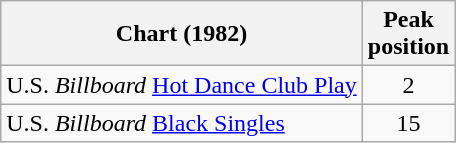<table class="wikitable sortable">
<tr>
<th>Chart (1982)</th>
<th>Peak<br>position</th>
</tr>
<tr>
<td>U.S. <em>Billboard</em> <a href='#'>Hot Dance Club Play</a></td>
<td style="text-align:center;">2</td>
</tr>
<tr>
<td>U.S. <em>Billboard</em> <a href='#'>Black Singles</a></td>
<td align="center">15</td>
</tr>
</table>
